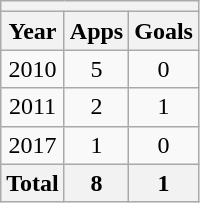<table class="wikitable" style="text-align:center">
<tr>
<th colspan=3></th>
</tr>
<tr>
<th>Year</th>
<th>Apps</th>
<th>Goals</th>
</tr>
<tr>
<td>2010</td>
<td>5</td>
<td>0</td>
</tr>
<tr>
<td>2011</td>
<td>2</td>
<td>1</td>
</tr>
<tr>
<td>2017</td>
<td>1</td>
<td>0</td>
</tr>
<tr>
<th>Total</th>
<th>8</th>
<th>1</th>
</tr>
</table>
